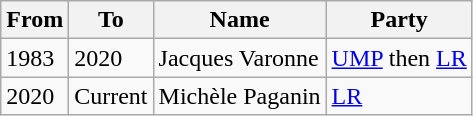<table class="wikitable">
<tr>
<th>From</th>
<th>To</th>
<th>Name</th>
<th>Party</th>
</tr>
<tr>
<td>1983</td>
<td>2020</td>
<td>Jacques Varonne</td>
<td><a href='#'>UMP</a> then <a href='#'>LR</a></td>
</tr>
<tr>
<td>2020</td>
<td>Current</td>
<td>Michèle Paganin</td>
<td><a href='#'>LR</a></td>
</tr>
</table>
